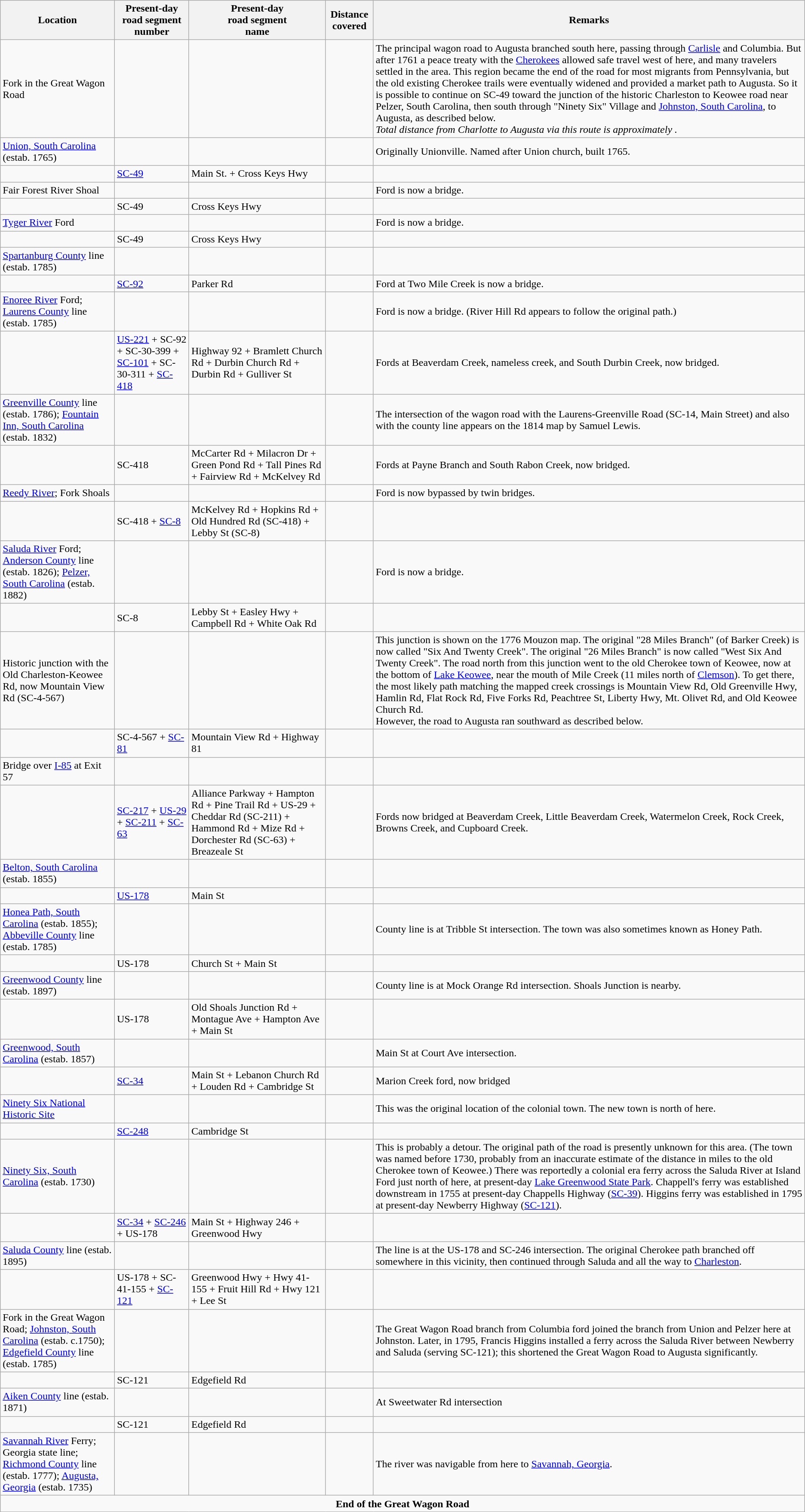<table class="wikitable">
<tr>
<th>Location</th>
<th>Present-day <br> road segment <br> number</th>
<th>Present-day <br> road segment <br> name</th>
<th>Distance covered</th>
<th>Remarks</th>
</tr>
<tr>
<td>Fork in the Great Wagon Road</td>
<td></td>
<td></td>
<td></td>
<td>The principal wagon road to Augusta branched south here, passing through <a href='#'>Carlisle</a> and Columbia. But after 1761 a peace treaty with the <a href='#'>Cherokees</a> allowed safe travel west of here, and many travelers settled in the area. This region became the end of the road for most migrants from Pennsylvania, but the old existing Cherokee trails were eventually widened and provided a market path to Augusta. So it is possible to continue on SC-49 toward the junction of the historic Charleston to Keowee road near Pelzer, South Carolina, then south through "Ninety Six" Village and <a href='#'>Johnston, South Carolina</a>, to Augusta, as described below.<br><em>Total distance from Charlotte to Augusta via this route is approximately .</em></td>
</tr>
<tr>
<td><a href='#'>Union, South Carolina</a> (estab. 1765)</td>
<td></td>
<td></td>
<td></td>
<td>Originally Unionville.  Named after Union church, built 1765.</td>
</tr>
<tr>
<td></td>
<td><a href='#'>SC-49</a></td>
<td>Main St. + Cross Keys Hwy</td>
<td align=center></td>
<td></td>
</tr>
<tr>
<td>Fair Forest River Shoal</td>
<td></td>
<td></td>
<td></td>
<td>Ford is now a bridge.</td>
</tr>
<tr>
<td></td>
<td>SC-49</td>
<td>Cross Keys Hwy</td>
<td align=center></td>
<td></td>
</tr>
<tr>
<td><a href='#'>Tyger River</a> Ford</td>
<td></td>
<td></td>
<td></td>
<td>Ford is now a bridge.</td>
</tr>
<tr>
<td></td>
<td>SC-49</td>
<td>Cross Keys Hwy</td>
<td align=center></td>
<td></td>
</tr>
<tr>
<td><a href='#'>Spartanburg County</a> line (estab. 1785)</td>
<td></td>
<td></td>
<td></td>
<td></td>
</tr>
<tr>
<td></td>
<td><a href='#'>SC-92</a></td>
<td>Parker Rd</td>
<td align=center></td>
<td>Ford at Two Mile Creek is now a bridge.</td>
</tr>
<tr>
<td><a href='#'>Enoree River</a> Ford; <a href='#'>Laurens County</a> line (estab. 1785)</td>
<td></td>
<td></td>
<td></td>
<td>Ford is now a bridge.  (River Hill Rd appears to follow the original path.)</td>
</tr>
<tr>
<td></td>
<td><a href='#'>US-221</a> + SC-92 + SC-30-399 + <a href='#'>SC-101</a> + SC-30-311 + <a href='#'>SC-418</a></td>
<td>Highway 92 +  Bramlett Church Rd + Durbin Church Rd + Durbin Rd + Gulliver St</td>
<td align=center></td>
<td>Fords at Beaverdam Creek, nameless creek, and South Durbin Creek, now bridged.</td>
</tr>
<tr>
<td><a href='#'>Greenville County</a> line (estab. 1786); <a href='#'>Fountain Inn, South Carolina</a> (estab. 1832)</td>
<td></td>
<td></td>
<td></td>
<td>The intersection of the wagon road with the Laurens-Greenville Road (SC-14, Main Street) and also with the county line appears on the 1814 map by Samuel Lewis.</td>
</tr>
<tr>
<td></td>
<td>SC-418</td>
<td>McCarter Rd + Milacron Dr + Green Pond Rd + Tall Pines Rd + Fairview Rd + McKelvey Rd</td>
<td align=center></td>
<td>Fords at Payne Branch and South Rabon Creek, now bridged.</td>
</tr>
<tr>
<td><a href='#'>Reedy River</a>; Fork Shoals</td>
<td></td>
<td></td>
<td></td>
<td>Ford is now bypassed by twin bridges.</td>
</tr>
<tr>
<td></td>
<td>SC-418 + <a href='#'>SC-8</a></td>
<td>McKelvey Rd + Hopkins Rd + Old Hundred Rd (SC-418) + Lebby St (SC-8)</td>
<td align=center></td>
<td></td>
</tr>
<tr>
<td><a href='#'>Saluda River</a> Ford; <a href='#'>Anderson County</a> line (estab. 1826); <a href='#'>Pelzer, South Carolina</a> (estab. 1882)</td>
<td></td>
<td></td>
<td></td>
<td>Ford is now a bridge.</td>
</tr>
<tr>
<td></td>
<td>SC-8</td>
<td>Lebby St + Easley Hwy + Campbell Rd + White Oak Rd</td>
<td align=center></td>
<td></td>
</tr>
<tr>
<td>Historic junction with the Old Charleston-Keowee Rd, now Mountain View Rd (SC-4-567)</td>
<td></td>
<td></td>
<td></td>
<td>This junction is shown on the 1776 Mouzon map. The original "28 Miles Branch" (of Barker Creek) is now called "Six And Twenty Creek".  The original "26 Miles Branch" is now called "West Six And Twenty Creek". The road north from this junction went to the old Cherokee town of Keowee, now at the bottom of <a href='#'>Lake Keowee</a>, near the mouth of Mile Creek (11 miles north of <a href='#'>Clemson</a>). To get there, the most likely path matching the mapped creek crossings is Mountain View Rd, Old Greenville Hwy, Hamlin Rd, Flat Rock Rd, Five Forks Rd, Peachtree St, Liberty Hwy, Mt. Olivet Rd, and Old Keowee Church Rd.<br>However, the road to Augusta ran southward as described below.</td>
</tr>
<tr>
<td></td>
<td>SC-4-567 + <a href='#'>SC-81</a></td>
<td>Mountain View Rd + Highway 81</td>
<td align=center></td>
<td></td>
</tr>
<tr>
<td>Bridge over <a href='#'>I-85</a> at Exit 57</td>
<td></td>
<td></td>
<td></td>
<td></td>
</tr>
<tr>
<td></td>
<td><a href='#'>SC-217</a> + <a href='#'>US-29</a> + <a href='#'>SC-211</a> + <a href='#'>SC-63</a></td>
<td>Alliance Parkway + Hampton Rd + Pine Trail Rd + US-29 + Cheddar Rd (SC-211) + Hammond Rd + Mize Rd + Dorchester Rd (SC-63) + Breazeale St</td>
<td align=center></td>
<td>Fords now bridged at Beaverdam Creek, Little Beaverdam Creek, Watermelon Creek, Rock Creek, Browns Creek, and Cupboard Creek.</td>
</tr>
<tr>
<td><a href='#'>Belton, South Carolina</a> (estab. 1855)</td>
<td></td>
<td></td>
<td></td>
<td></td>
</tr>
<tr>
<td></td>
<td><a href='#'>US-178</a></td>
<td>Main St</td>
<td align=center></td>
<td></td>
</tr>
<tr>
<td><a href='#'>Honea Path, South Carolina</a> (estab. 1855); <a href='#'>Abbeville County</a> line (estab. 1785)</td>
<td></td>
<td></td>
<td></td>
<td>County line is at Tribble St intersection. The town was also sometimes known as Honey Path.</td>
</tr>
<tr>
<td></td>
<td>US-178</td>
<td>Church St + Main St</td>
<td align=center></td>
<td></td>
</tr>
<tr>
<td><a href='#'>Greenwood County</a> line (estab. 1897)</td>
<td></td>
<td></td>
<td></td>
<td>County line is at Mock Orange Rd intersection. Shoals Junction is nearby.</td>
</tr>
<tr>
<td></td>
<td>US-178</td>
<td>Old Shoals Junction Rd + Montague Ave + Hampton Ave + Main St</td>
<td align=center></td>
<td></td>
</tr>
<tr>
<td><a href='#'>Greenwood, South Carolina</a> (estab. 1857)</td>
<td></td>
<td></td>
<td></td>
<td>Main St at Court Ave intersection.</td>
</tr>
<tr>
<td></td>
<td><a href='#'>SC-34</a></td>
<td>Main St + Lebanon Church Rd + Louden Rd + Cambridge St</td>
<td align=center></td>
<td>Marion Creek ford, now bridged</td>
</tr>
<tr>
<td><a href='#'>Ninety Six National Historic Site</a></td>
<td></td>
<td></td>
<td></td>
<td>This was the original location of the colonial town.  The new town is  north of here.</td>
</tr>
<tr>
<td></td>
<td><a href='#'>SC-248</a></td>
<td>Cambridge St</td>
<td align=center></td>
<td></td>
</tr>
<tr>
<td><a href='#'>Ninety Six, South Carolina</a> (estab. 1730)</td>
<td></td>
<td></td>
<td></td>
<td>This is probably a detour. The original path of the road is presently unknown for this area. (The town was named before 1730, probably from an inaccurate estimate of the distance in miles to the old Cherokee town of Keowee.) There was reportedly a colonial era ferry across the Saluda River at Island Ford just north of here, at present-day <a href='#'>Lake Greenwood State Park</a>. Chappell's ferry was established downstream in 1755 at present-day Chappells Highway (<a href='#'>SC-39</a>). Higgins ferry was established in 1795 at present-day Newberry Highway (<a href='#'>SC-121</a>).</td>
</tr>
<tr>
<td></td>
<td><a href='#'>SC-34</a> + <a href='#'>SC-246</a> + US-178</td>
<td>Main St + Highway 246 + Greenwood Hwy</td>
<td align=center></td>
<td></td>
</tr>
<tr>
<td><a href='#'>Saluda County</a> line (estab. 1895)</td>
<td></td>
<td></td>
<td></td>
<td>The line is at the US-178 and SC-246 intersection. The original Cherokee path branched off somewhere in this vicinity, then continued through Saluda and all the way to <a href='#'>Charleston</a>.</td>
</tr>
<tr>
<td></td>
<td>US-178 + SC-41-155 + <a href='#'>SC-121</a></td>
<td>Greenwood Hwy + Hwy 41-155 + Fruit Hill Rd + Hwy 121 + Lee St</td>
<td align=center></td>
<td></td>
</tr>
<tr>
<td>Fork in the Great Wagon Road; <a href='#'>Johnston, South Carolina</a> (estab. c.1750); <a href='#'>Edgefield County</a> line (estab. 1785)</td>
<td></td>
<td></td>
<td></td>
<td>The Great Wagon Road branch from Columbia ford joined the branch from Union and Pelzer here at Johnston. Later, in 1795, Francis Higgins installed a ferry across the Saluda River between Newberry and Saluda (serving SC-121); this shortened the Great Wagon Road to Augusta significantly.</td>
</tr>
<tr>
<td></td>
<td>SC-121</td>
<td>Edgefield Rd</td>
<td align=center></td>
<td></td>
</tr>
<tr>
<td><a href='#'>Aiken County</a> line (estab. 1871)</td>
<td></td>
<td></td>
<td></td>
<td>At Sweetwater Rd intersection</td>
</tr>
<tr>
<td></td>
<td>SC-121</td>
<td>Edgefield Rd</td>
<td align=center></td>
<td></td>
</tr>
<tr>
<td><a href='#'>Savannah River</a> Ferry; Georgia state line; <a href='#'>Richmond County</a> line (estab. 1777); <a href='#'>Augusta, Georgia</a> (estab. 1735)</td>
<td></td>
<td></td>
<td></td>
<td>The river was navigable from here to <a href='#'>Savannah, Georgia</a>.</td>
</tr>
<tr>
<td colspan=5 style="text-align:center;"><strong>End of the Great Wagon Road</strong></td>
</tr>
</table>
